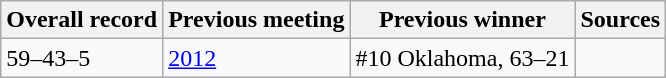<table class="wikitable">
<tr>
<th>Overall record</th>
<th>Previous meeting</th>
<th>Previous winner</th>
<th>Sources</th>
</tr>
<tr>
<td>59–43–5</td>
<td><a href='#'>2012</a></td>
<td>#10 Oklahoma, 63–21</td>
<td></td>
</tr>
</table>
